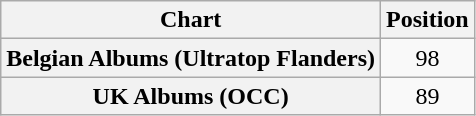<table class="wikitable sortable plainrowheaders" style="text-align:center">
<tr>
<th scope="col">Chart</th>
<th scope="col">Position</th>
</tr>
<tr>
<th scope="row">Belgian Albums (Ultratop Flanders)</th>
<td>98</td>
</tr>
<tr>
<th scope="row">UK Albums (OCC)</th>
<td>89</td>
</tr>
</table>
